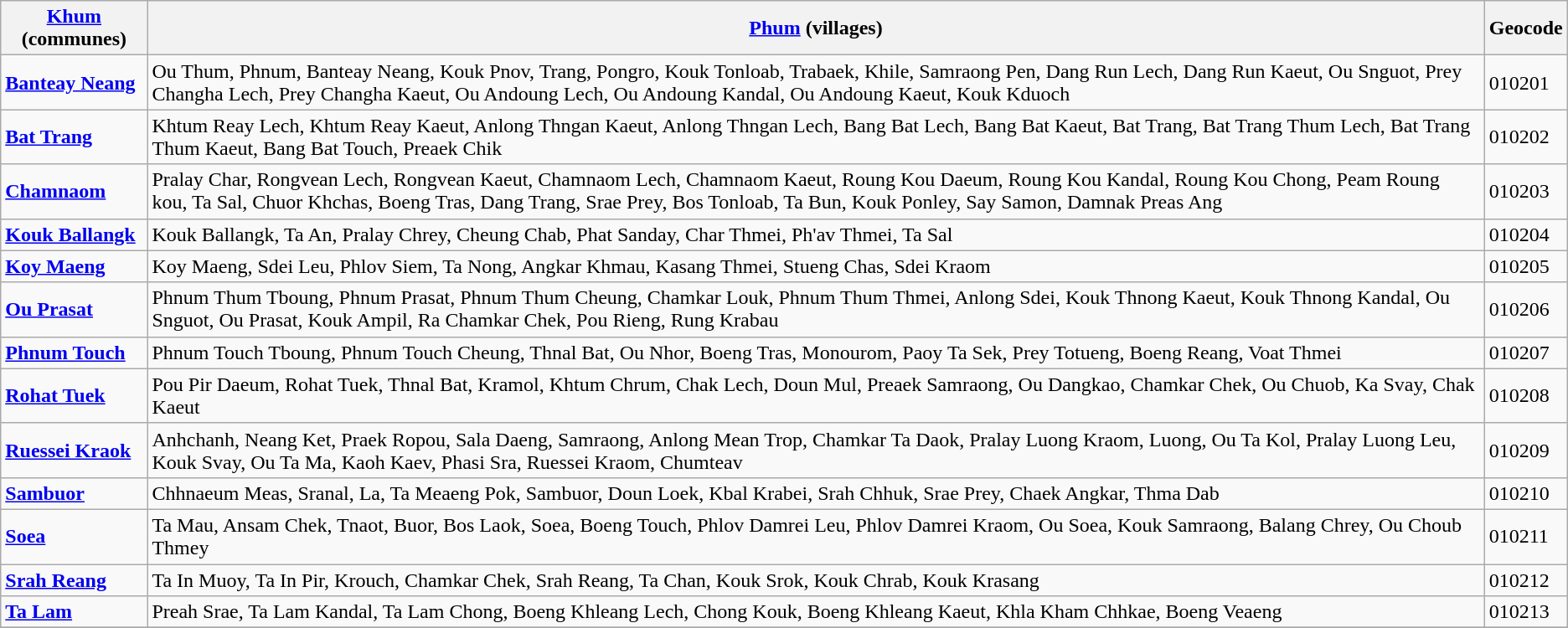<table class="wikitable">
<tr>
<th><a href='#'>Khum</a> (communes)</th>
<th><a href='#'>Phum</a> (villages)</th>
<th>Geocode</th>
</tr>
<tr>
<td><strong><a href='#'>Banteay Neang</a> </strong></td>
<td>Ou Thum, Phnum, Banteay Neang, Kouk Pnov, Trang, Pongro, Kouk Tonloab, Trabaek, Khile, Samraong Pen, Dang Run Lech, Dang Run Kaeut, Ou Snguot, Prey Changha Lech, Prey Changha Kaeut, Ou Andoung Lech, Ou Andoung Kandal, Ou Andoung Kaeut, Kouk Kduoch</td>
<td>010201</td>
</tr>
<tr>
<td><strong><a href='#'>Bat Trang</a></strong></td>
<td>Khtum Reay Lech, Khtum Reay Kaeut, Anlong Thngan Kaeut, Anlong Thngan Lech, Bang Bat Lech, Bang Bat Kaeut, Bat Trang, Bat Trang Thum Lech, Bat Trang Thum Kaeut, Bang Bat Touch, Preaek Chik</td>
<td>010202</td>
</tr>
<tr>
<td><strong><a href='#'>Chamnaom</a></strong></td>
<td>Pralay Char, Rongvean Lech, Rongvean Kaeut, Chamnaom Lech, Chamnaom Kaeut, Roung Kou Daeum, Roung Kou Kandal, Roung Kou Chong, Peam Roung kou, Ta Sal, Chuor Khchas, Boeng Tras, Dang Trang, Srae Prey, Bos Tonloab, Ta Bun, Kouk Ponley, Say Samon, Damnak Preas Ang</td>
<td>010203</td>
</tr>
<tr>
<td><strong><a href='#'>Kouk Ballangk</a></strong></td>
<td>Kouk Ballangk, Ta An, Pralay Chrey, Cheung Chab, Phat Sanday, Char Thmei, Ph'av Thmei, Ta Sal</td>
<td>010204</td>
</tr>
<tr>
<td><strong><a href='#'>Koy Maeng</a></strong></td>
<td>Koy Maeng, Sdei Leu, Phlov Siem, Ta Nong, Angkar Khmau, Kasang Thmei, Stueng Chas, Sdei Kraom</td>
<td>010205</td>
</tr>
<tr>
<td><strong><a href='#'>Ou Prasat</a></strong></td>
<td>Phnum Thum Tboung, Phnum Prasat, Phnum Thum Cheung, Chamkar Louk, Phnum Thum Thmei, Anlong Sdei, Kouk Thnong Kaeut, Kouk Thnong Kandal, Ou Snguot, Ou Prasat, Kouk Ampil, Ra Chamkar Chek, Pou Rieng, Rung Krabau</td>
<td>010206</td>
</tr>
<tr>
<td><strong><a href='#'>Phnum Touch</a></strong></td>
<td>Phnum Touch Tboung, Phnum Touch Cheung, Thnal Bat, Ou Nhor, Boeng Tras, Monourom, Paoy Ta Sek, Prey Totueng, Boeng Reang, Voat Thmei</td>
<td>010207</td>
</tr>
<tr>
<td><strong><a href='#'>Rohat Tuek</a></strong></td>
<td>Pou Pir Daeum, Rohat Tuek, Thnal Bat, Kramol, Khtum Chrum, Chak Lech, Doun Mul, Preaek Samraong, Ou Dangkao, Chamkar Chek, Ou Chuob, Ka Svay, Chak Kaeut</td>
<td>010208</td>
</tr>
<tr>
<td><strong><a href='#'>Ruessei Kraok</a></strong></td>
<td>Anhchanh, Neang Ket, Praek Ropou, Sala Daeng, Samraong, Anlong Mean Trop, Chamkar Ta Daok, Pralay Luong Kraom, Luong, Ou Ta Kol, Pralay Luong Leu, Kouk Svay, Ou Ta Ma, Kaoh Kaev, Phasi Sra, Ruessei Kraom, Chumteav</td>
<td>010209</td>
</tr>
<tr>
<td><strong><a href='#'>Sambuor</a></strong></td>
<td>Chhnaeum Meas, Sranal, La, Ta Meaeng Pok, Sambuor, Doun Loek, Kbal Krabei, Srah Chhuk, Srae Prey, Chaek Angkar, Thma Dab</td>
<td>010210</td>
</tr>
<tr>
<td><strong><a href='#'>Soea</a></strong></td>
<td>Ta Mau, Ansam Chek, Tnaot, Buor, Bos Laok, Soea, Boeng Touch, Phlov Damrei Leu, Phlov Damrei Kraom, Ou Soea, Kouk Samraong, Balang Chrey, Ou Choub Thmey</td>
<td>010211</td>
</tr>
<tr>
<td><strong><a href='#'>Srah Reang</a></strong></td>
<td>Ta In Muoy, Ta In Pir, Krouch, Chamkar Chek, Srah Reang, Ta Chan, Kouk Srok, Kouk Chrab, Kouk Krasang</td>
<td>010212</td>
</tr>
<tr>
<td><strong><a href='#'>Ta Lam</a></strong></td>
<td>Preah Srae, Ta Lam Kandal, Ta Lam Chong, Boeng Khleang Lech, Chong Kouk, Boeng Khleang Kaeut, Khla Kham Chhkae, Boeng Veaeng</td>
<td>010213</td>
</tr>
<tr>
</tr>
</table>
